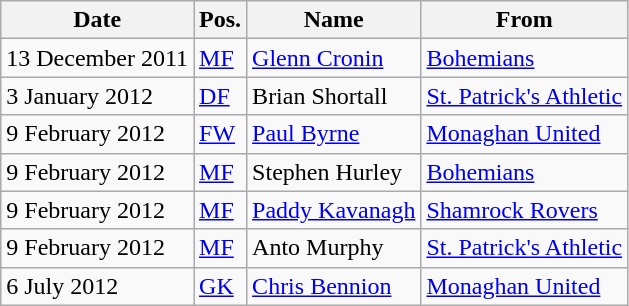<table class="wikitable">
<tr>
<th>Date</th>
<th>Pos.</th>
<th>Name</th>
<th>From</th>
</tr>
<tr>
<td>13 December 2011</td>
<td><a href='#'>MF</a></td>
<td> <a href='#'>Glenn Cronin</a></td>
<td><a href='#'>Bohemians</a></td>
</tr>
<tr>
<td>3 January 2012</td>
<td><a href='#'>DF</a></td>
<td> Brian Shortall</td>
<td><a href='#'>St. Patrick's Athletic</a></td>
</tr>
<tr>
<td>9 February 2012</td>
<td><a href='#'>FW</a></td>
<td> <a href='#'>Paul Byrne</a></td>
<td><a href='#'>Monaghan United</a></td>
</tr>
<tr>
<td>9 February 2012</td>
<td><a href='#'>MF</a></td>
<td> Stephen Hurley</td>
<td><a href='#'>Bohemians</a></td>
</tr>
<tr>
<td>9 February 2012</td>
<td><a href='#'>MF</a></td>
<td> <a href='#'>Paddy Kavanagh</a></td>
<td><a href='#'>Shamrock Rovers</a></td>
</tr>
<tr>
<td>9 February 2012</td>
<td><a href='#'>MF</a></td>
<td> Anto Murphy</td>
<td><a href='#'>St. Patrick's Athletic</a></td>
</tr>
<tr>
<td>6 July 2012</td>
<td><a href='#'>GK</a></td>
<td> <a href='#'>Chris Bennion</a></td>
<td><a href='#'>Monaghan United</a></td>
</tr>
</table>
